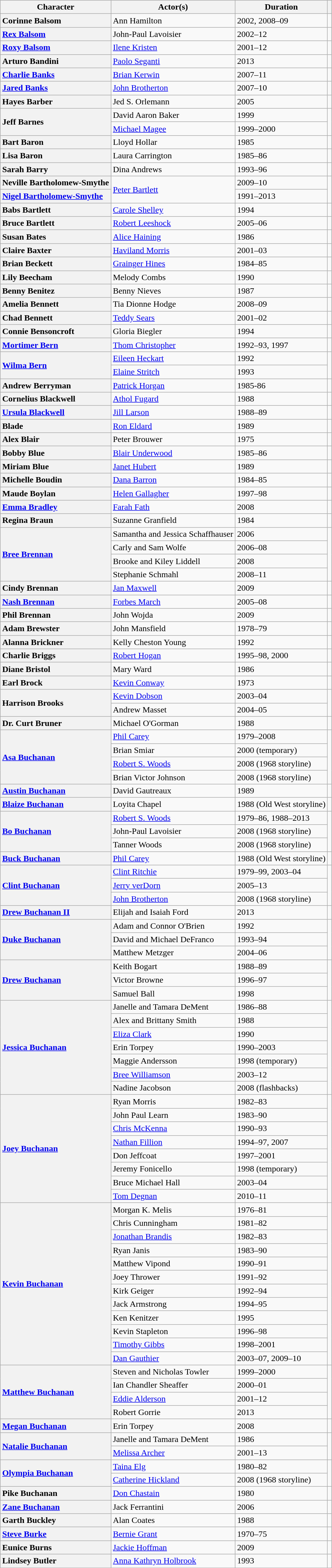<table class="wikitable unsortable">
<tr>
<th scope=col>Character</th>
<th scope=col>Actor(s)</th>
<th scope=col>Duration</th>
<th scope=col></th>
</tr>
<tr>
<th scope=row style=text-align:left>Corinne Balsom</th>
<td>Ann Hamilton</td>
<td>2002, 2008–09</td>
<td></td>
</tr>
<tr>
<th scope=row style=text-align:left><a href='#'>Rex Balsom</a></th>
<td>John-Paul Lavoisier</td>
<td>2002–12</td>
<td></td>
</tr>
<tr>
<th scope=row style=text-align:left><a href='#'>Roxy Balsom</a></th>
<td><a href='#'>Ilene Kristen</a></td>
<td>2001–12</td>
<td></td>
</tr>
<tr>
<th scope=row style=text-align:left>Arturo Bandini</th>
<td><a href='#'>Paolo Seganti</a></td>
<td>2013</td>
<td></td>
</tr>
<tr>
<th scope=row style=text-align:left><a href='#'>Charlie Banks</a></th>
<td><a href='#'>Brian Kerwin</a></td>
<td>2007–11</td>
<td></td>
</tr>
<tr>
<th scope=row style=text-align:left><a href='#'>Jared Banks</a></th>
<td><a href='#'>John Brotherton</a></td>
<td>2007–10</td>
<td></td>
</tr>
<tr>
<th scope=row style=text-align:left>Hayes Barber</th>
<td>Jed S. Orlemann</td>
<td>2005</td>
<td></td>
</tr>
<tr>
<th scope=row style=text-align:left  rowspan="2">Jeff Barnes</th>
<td>David Aaron Baker</td>
<td>1999</td>
<td rowspan="2"></td>
</tr>
<tr>
<td><a href='#'>Michael Magee</a></td>
<td>1999–2000</td>
</tr>
<tr>
<th scope=row style=text-align:left>Bart Baron</th>
<td>Lloyd Hollar</td>
<td>1985</td>
<td></td>
</tr>
<tr>
<th scope=row style=text-align:left>Lisa Baron</th>
<td>Laura Carrington</td>
<td>1985–86</td>
<td></td>
</tr>
<tr>
<th scope=row style=text-align:left>Sarah Barry</th>
<td>Dina Andrews</td>
<td>1993–96</td>
<td></td>
</tr>
<tr>
<th scope=row style=text-align:left>Neville Bartholomew-Smythe</th>
<td rowspan="2"><a href='#'>Peter Bartlett</a></td>
<td>2009–10</td>
<td rowspan="2"></td>
</tr>
<tr>
<th scope=row style=text-align:left><a href='#'>Nigel Bartholomew-Smythe</a></th>
<td>1991–2013</td>
</tr>
<tr>
<th scope=row style=text-align:left>Babs Bartlett</th>
<td><a href='#'>Carole Shelley</a></td>
<td>1994</td>
<td></td>
</tr>
<tr>
<th scope=row style=text-align:left>Bruce Bartlett</th>
<td><a href='#'>Robert Leeshock</a></td>
<td>2005–06</td>
<td></td>
</tr>
<tr>
<th scope=row style=text-align:left>Susan Bates</th>
<td><a href='#'>Alice Haining</a></td>
<td>1986</td>
<td></td>
</tr>
<tr>
<th scope=row style=text-align:left>Claire Baxter</th>
<td><a href='#'>Haviland Morris</a></td>
<td>2001–03</td>
<td></td>
</tr>
<tr>
<th scope=row style=text-align:left>Brian Beckett</th>
<td><a href='#'>Grainger Hines</a></td>
<td>1984–85</td>
<td></td>
</tr>
<tr>
<th scope=row style=text-align:left>Lily Beecham</th>
<td>Melody Combs</td>
<td>1990</td>
<td></td>
</tr>
<tr>
<th scope=row style=text-align:left>Benny Benitez</th>
<td>Benny Nieves</td>
<td>1987</td>
<td></td>
</tr>
<tr>
<th scope=row style=text-align:left>Amelia Bennett</th>
<td>Tia Dionne Hodge</td>
<td>2008–09</td>
<td></td>
</tr>
<tr>
<th scope=row style=text-align:left>Chad Bennett</th>
<td><a href='#'>Teddy Sears</a></td>
<td>2001–02</td>
<td></td>
</tr>
<tr>
<th scope=row style=text-align:left>Connie Bensoncroft</th>
<td>Gloria Biegler</td>
<td>1994</td>
<td></td>
</tr>
<tr>
<th scope=row style=text-align:left><a href='#'>Mortimer Bern</a></th>
<td><a href='#'>Thom Christopher</a></td>
<td>1992–93, 1997</td>
<td></td>
</tr>
<tr>
<th scope=row style=text-align:left rowspan="2"><a href='#'>Wilma Bern</a></th>
<td><a href='#'>Eileen Heckart</a></td>
<td>1992</td>
<td rowspan="2"></td>
</tr>
<tr>
<td><a href='#'>Elaine Stritch</a></td>
<td>1993</td>
</tr>
<tr>
<th scope=row style=text-align:left>Andrew Berryman</th>
<td><a href='#'>Patrick Horgan</a></td>
<td>1985-86</td>
<td></td>
</tr>
<tr>
<th scope=row style=text-align:left>Cornelius Blackwell</th>
<td><a href='#'>Athol Fugard</a></td>
<td>1988</td>
<td></td>
</tr>
<tr>
<th scope=row style=text-align:left><a href='#'>Ursula Blackwell</a></th>
<td><a href='#'>Jill Larson</a></td>
<td>1988–89</td>
<td></td>
</tr>
<tr>
<th scope=row style=text-align:left>Blade</th>
<td><a href='#'>Ron Eldard</a></td>
<td>1989</td>
<td></td>
</tr>
<tr>
<th scope=row style=text-align:left>Alex Blair</th>
<td>Peter Brouwer</td>
<td>1975</td>
<td></td>
</tr>
<tr>
<th scope=row style=text-align:left>Bobby Blue</th>
<td><a href='#'>Blair Underwood</a></td>
<td>1985–86</td>
<td></td>
</tr>
<tr>
<th scope=row style=text-align:left>Miriam Blue</th>
<td><a href='#'>Janet Hubert</a></td>
<td>1989</td>
<td></td>
</tr>
<tr>
<th scope=row style=text-align:left>Michelle Boudin</th>
<td><a href='#'>Dana Barron</a></td>
<td>1984–85</td>
<td></td>
</tr>
<tr>
<th scope=row style=text-align:left>Maude Boylan</th>
<td><a href='#'>Helen Gallagher</a></td>
<td>1997–98</td>
<td></td>
</tr>
<tr>
<th scope=row style=text-align:left><a href='#'>Emma Bradley</a></th>
<td><a href='#'>Farah Fath</a></td>
<td>2008</td>
<td></td>
</tr>
<tr>
<th scope=row style=text-align:left>Regina Braun</th>
<td>Suzanne Granfield</td>
<td>1984</td>
<td></td>
</tr>
<tr>
<th scope=row style=text-align:left rowspan="4"><a href='#'>Bree Brennan</a></th>
<td>Samantha and Jessica Schaffhauser</td>
<td>2006</td>
<td rowspan="4"></td>
</tr>
<tr>
<td>Carly and Sam Wolfe</td>
<td>2006–08</td>
</tr>
<tr>
<td>Brooke and Kiley Liddell</td>
<td>2008</td>
</tr>
<tr>
<td>Stephanie Schmahl</td>
<td>2008–11</td>
</tr>
<tr>
<th scope=row style=text-align:left>Cindy Brennan</th>
<td><a href='#'>Jan Maxwell</a></td>
<td>2009</td>
<td></td>
</tr>
<tr>
<th scope=row style=text-align:left><a href='#'>Nash Brennan</a></th>
<td><a href='#'>Forbes March</a></td>
<td>2005–08</td>
<td></td>
</tr>
<tr>
<th scope=row style=text-align:left>Phil Brennan</th>
<td>John Wojda</td>
<td>2009</td>
<td></td>
</tr>
<tr>
<th scope=row style=text-align:left>Adam Brewster</th>
<td>John Mansfield</td>
<td>1978–79</td>
<td></td>
</tr>
<tr>
<th scope=row style=text-align:left>Alanna Brickner</th>
<td>Kelly Cheston Young</td>
<td>1992</td>
<td></td>
</tr>
<tr>
<th scope=row style=text-align:left>Charlie Briggs</th>
<td><a href='#'>Robert Hogan</a></td>
<td>1995–98, 2000</td>
<td></td>
</tr>
<tr>
<th scope=row style=text-align:left>Diane Bristol</th>
<td>Mary Ward</td>
<td>1986</td>
<td></td>
</tr>
<tr>
<th scope=row style=text-align:left>Earl Brock</th>
<td><a href='#'>Kevin Conway</a></td>
<td>1973</td>
<td></td>
</tr>
<tr>
<th scope=row style=text-align:left rowspan="2">Harrison Brooks</th>
<td><a href='#'>Kevin Dobson</a></td>
<td>2003–04</td>
<td rowspan="2"></td>
</tr>
<tr>
<td>Andrew Masset</td>
<td>2004–05</td>
</tr>
<tr>
<th scope=row style=text-align:left>Dr. Curt Bruner</th>
<td>Michael O'Gorman</td>
<td>1988</td>
<td></td>
</tr>
<tr>
<th scope=row style=text-align:left rowspan="4"><a href='#'>Asa Buchanan</a></th>
<td><a href='#'>Phil Carey</a></td>
<td>1979–2008</td>
<td rowspan="4"></td>
</tr>
<tr>
<td>Brian Smiar</td>
<td>2000 (temporary)</td>
</tr>
<tr>
<td><a href='#'>Robert S. Woods</a></td>
<td>2008 (1968 storyline)</td>
</tr>
<tr>
<td>Brian Victor Johnson</td>
<td>2008 (1968 storyline)</td>
</tr>
<tr>
<th scope=row style=text-align:left><a href='#'>Austin Buchanan</a></th>
<td>David Gautreaux</td>
<td>1989</td>
<td></td>
</tr>
<tr>
<th scope=row style=text-align:left><a href='#'>Blaize Buchanan</a></th>
<td>Loyita Chapel</td>
<td>1988 (Old West storyline)</td>
<td></td>
</tr>
<tr>
<th scope=row style=text-align:left rowspan="3"><a href='#'>Bo Buchanan</a></th>
<td><a href='#'>Robert S. Woods</a></td>
<td>1979–86, 1988–2013</td>
<td rowspan="3"></td>
</tr>
<tr>
<td>John-Paul Lavoisier</td>
<td>2008 (1968 storyline)</td>
</tr>
<tr>
<td>Tanner Woods</td>
<td>2008 (1968 storyline)</td>
</tr>
<tr>
<th scope=row style=text-align:left><a href='#'>Buck Buchanan</a></th>
<td><a href='#'>Phil Carey</a></td>
<td>1988 (Old West storyline)</td>
<td></td>
</tr>
<tr>
<th scope=row style=text-align:left rowspan="3"><a href='#'>Clint Buchanan</a></th>
<td><a href='#'>Clint Ritchie</a></td>
<td>1979–99, 2003–04</td>
<td rowspan="3"></td>
</tr>
<tr>
<td><a href='#'>Jerry verDorn</a></td>
<td>2005–13</td>
</tr>
<tr>
<td><a href='#'>John Brotherton</a></td>
<td>2008 (1968 storyline)</td>
</tr>
<tr>
<th scope=row style=text-align:left><a href='#'>Drew Buchanan II</a></th>
<td>Elijah and Isaiah Ford</td>
<td>2013</td>
<td></td>
</tr>
<tr>
<th scope=row style=text-align:left rowspan="3"><a href='#'>Duke Buchanan</a></th>
<td>Adam and Connor O'Brien</td>
<td>1992</td>
<td rowspan="3"></td>
</tr>
<tr>
<td>David and Michael DeFranco</td>
<td>1993–94</td>
</tr>
<tr>
<td>Matthew Metzger</td>
<td>2004–06</td>
</tr>
<tr>
<th scope=row style=text-align:left rowspan="3"><a href='#'>Drew Buchanan</a></th>
<td>Keith Bogart</td>
<td>1988–89</td>
<td rowspan="3"></td>
</tr>
<tr>
<td>Victor Browne</td>
<td>1996–97</td>
</tr>
<tr>
<td>Samuel Ball</td>
<td>1998</td>
</tr>
<tr>
<th scope=row style=text-align:left rowspan="7"><a href='#'>Jessica Buchanan</a></th>
<td>Janelle and Tamara DeMent</td>
<td>1986–88</td>
<td rowspan="7"></td>
</tr>
<tr>
<td>Alex and Brittany Smith</td>
<td>1988</td>
</tr>
<tr>
<td><a href='#'>Eliza Clark</a></td>
<td>1990</td>
</tr>
<tr>
<td>Erin Torpey</td>
<td>1990–2003</td>
</tr>
<tr>
<td>Maggie Andersson</td>
<td>1998 (temporary)</td>
</tr>
<tr>
<td><a href='#'>Bree Williamson</a></td>
<td>2003–12</td>
</tr>
<tr>
<td>Nadine Jacobson</td>
<td>2008 (flashbacks)</td>
</tr>
<tr>
<th scope=row style=text-align:left rowspan="8"><a href='#'>Joey Buchanan</a></th>
<td>Ryan Morris</td>
<td>1982–83</td>
<td rowspan="8"></td>
</tr>
<tr>
<td>John Paul Learn</td>
<td>1983–90</td>
</tr>
<tr>
<td><a href='#'>Chris McKenna</a></td>
<td>1990–93</td>
</tr>
<tr>
<td><a href='#'>Nathan Fillion</a></td>
<td>1994–97, 2007</td>
</tr>
<tr>
<td>Don Jeffcoat</td>
<td>1997–2001</td>
</tr>
<tr>
<td>Jeremy Fonicello</td>
<td>1998 (temporary)</td>
</tr>
<tr>
<td>Bruce Michael Hall</td>
<td>2003–04</td>
</tr>
<tr>
<td><a href='#'>Tom Degnan</a></td>
<td>2010–11</td>
</tr>
<tr>
<th scope=row style=text-align:left rowspan="12"><a href='#'>Kevin Buchanan</a></th>
<td>Morgan K. Melis</td>
<td>1976–81</td>
<td rowspan="12"></td>
</tr>
<tr>
<td>Chris Cunningham</td>
<td>1981–82</td>
</tr>
<tr>
<td><a href='#'>Jonathan Brandis</a></td>
<td>1982–83</td>
</tr>
<tr>
<td>Ryan Janis</td>
<td>1983–90</td>
</tr>
<tr>
<td>Matthew Vipond</td>
<td>1990–91</td>
</tr>
<tr>
<td>Joey Thrower</td>
<td>1991–92</td>
</tr>
<tr>
<td>Kirk Geiger</td>
<td>1992–94</td>
</tr>
<tr>
<td>Jack Armstrong</td>
<td>1994–95</td>
</tr>
<tr>
<td>Ken Kenitzer</td>
<td>1995</td>
</tr>
<tr>
<td>Kevin Stapleton</td>
<td>1996–98</td>
</tr>
<tr>
<td><a href='#'>Timothy Gibbs</a></td>
<td>1998–2001</td>
</tr>
<tr>
<td><a href='#'>Dan Gauthier</a></td>
<td>2003–07, 2009–10</td>
</tr>
<tr>
<th scope=row style=text-align:left rowspan="4"><a href='#'>Matthew Buchanan</a></th>
<td>Steven and Nicholas Towler</td>
<td>1999–2000</td>
<td rowspan="4"></td>
</tr>
<tr>
<td>Ian Chandler Sheaffer</td>
<td>2000–01</td>
</tr>
<tr>
<td><a href='#'>Eddie Alderson</a></td>
<td>2001–12</td>
</tr>
<tr>
<td>Robert Gorrie</td>
<td>2013</td>
</tr>
<tr>
<th scope=row style=text-align:left><a href='#'>Megan Buchanan</a></th>
<td>Erin Torpey</td>
<td>2008</td>
<td></td>
</tr>
<tr>
<th scope=row style=text-align:left rowspan="2"><a href='#'>Natalie Buchanan</a></th>
<td>Janelle and Tamara DeMent</td>
<td>1986</td>
<td rowspan="2"></td>
</tr>
<tr>
<td><a href='#'>Melissa Archer</a></td>
<td>2001–13</td>
</tr>
<tr>
<th scope=row style=text-align:left rowspan="2"><a href='#'>Olympia Buchanan</a></th>
<td><a href='#'>Taina Elg</a></td>
<td>1980–82</td>
<td rowspan="2"></td>
</tr>
<tr>
<td><a href='#'>Catherine Hickland</a></td>
<td>2008 (1968 storyline)</td>
</tr>
<tr>
<th scope=row style=text-align:left>Pike Buchanan</th>
<td><a href='#'>Don Chastain</a></td>
<td>1980</td>
<td></td>
</tr>
<tr>
<th scope=row style=text-align:left><a href='#'>Zane Buchanan</a></th>
<td>Jack Ferrantini</td>
<td>2006</td>
<td></td>
</tr>
<tr>
<th scope=row style=text-align:left>Garth Buckley</th>
<td>Alan Coates</td>
<td>1988</td>
<td></td>
</tr>
<tr>
<th scope=row style=text-align:left><a href='#'>Steve Burke</a></th>
<td><a href='#'>Bernie Grant</a></td>
<td>1970–75</td>
<td></td>
</tr>
<tr>
<th scope=row style=text-align:left>Eunice Burns</th>
<td><a href='#'>Jackie Hoffman</a></td>
<td>2009</td>
<td></td>
</tr>
<tr>
<th scope=row style=text-align:left>Lindsey Butler</th>
<td><a href='#'>Anna Kathryn Holbrook</a></td>
<td>1993</td>
<td></td>
</tr>
</table>
